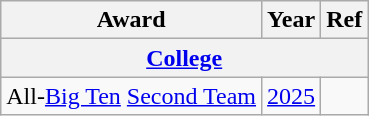<table class="wikitable">
<tr>
<th>Award</th>
<th>Year</th>
<th>Ref</th>
</tr>
<tr>
<th colspan="3"><a href='#'>College</a></th>
</tr>
<tr>
<td>All-<a href='#'>Big Ten</a> <a href='#'>Second Team</a></td>
<td><a href='#'>2025</a></td>
<td></td>
</tr>
</table>
